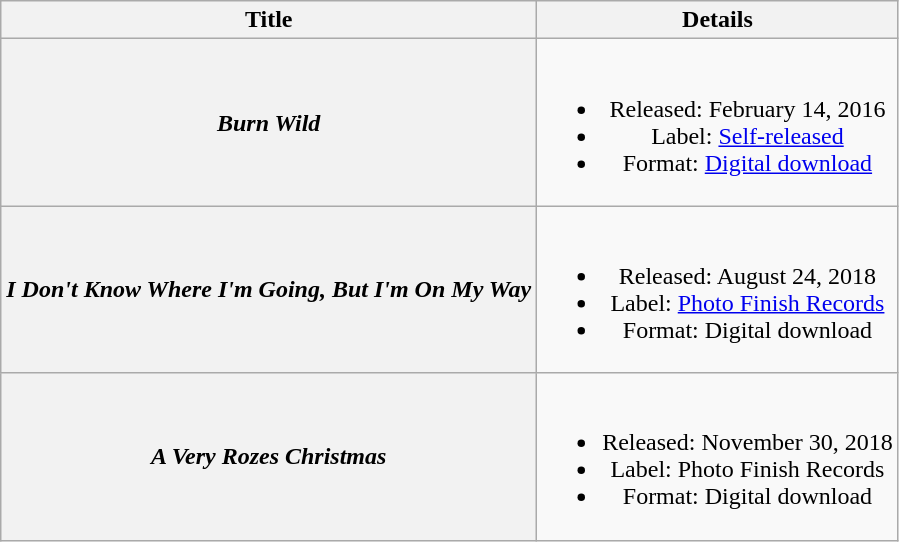<table class="wikitable plainrowheaders" style="text-align:center;">
<tr>
<th>Title</th>
<th>Details</th>
</tr>
<tr>
<th scope="row"><em>Burn Wild</em></th>
<td><br><ul><li>Released: February 14, 2016</li><li>Label: <a href='#'>Self-released</a></li><li>Format: <a href='#'>Digital download</a></li></ul></td>
</tr>
<tr>
<th scope="row"><em>I Don't Know Where I'm Going, But I'm On My Way</em></th>
<td><br><ul><li>Released: August 24, 2018</li><li>Label: <a href='#'>Photo Finish Records</a></li><li>Format: Digital download</li></ul></td>
</tr>
<tr>
<th scope="row"><em>A Very Rozes Christmas</em></th>
<td><br><ul><li>Released: November 30, 2018</li><li>Label: Photo Finish Records</li><li>Format: Digital download</li></ul></td>
</tr>
</table>
